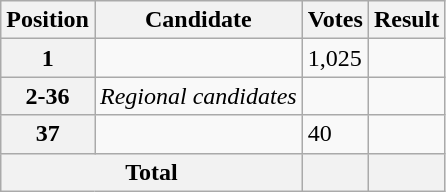<table class="wikitable sortable col3right">
<tr>
<th scope="col">Position</th>
<th scope="col">Candidate</th>
<th scope="col">Votes</th>
<th scope="col">Result</th>
</tr>
<tr>
<th scope="row">1</th>
<td></td>
<td>1,025</td>
<td></td>
</tr>
<tr>
<th scope="row">2-36</th>
<td><em>Regional candidates</em></td>
<td></td>
<td></td>
</tr>
<tr>
<th scope="row">37</th>
<td></td>
<td>40</td>
<td></td>
</tr>
<tr class="sortbottom">
<th scope="row" colspan="2">Total</th>
<th></th>
<th></th>
</tr>
</table>
